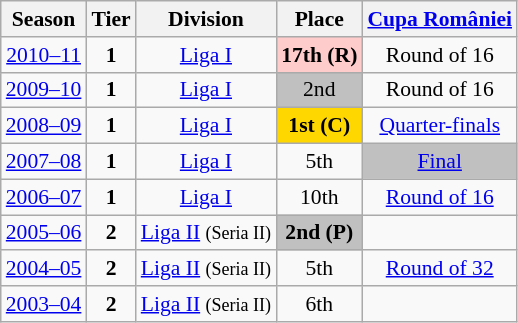<table class="wikitable" style="text-align:center; font-size:90%">
<tr>
<th>Season</th>
<th>Tier</th>
<th>Division</th>
<th>Place</th>
<th><a href='#'>Cupa României</a></th>
</tr>
<tr>
<td><a href='#'>2010–11</a></td>
<td><strong>1</strong></td>
<td><a href='#'>Liga I</a></td>
<td align=center bgcolor=#FFCCCC><strong>17th</strong> <strong>(R)</strong></td>
<td>Round of 16</td>
</tr>
<tr>
<td><a href='#'>2009–10</a></td>
<td><strong>1</strong></td>
<td><a href='#'>Liga I</a></td>
<td align=center bgcolor=silver>2nd</td>
<td>Round of 16</td>
</tr>
<tr>
<td><a href='#'>2008–09</a></td>
<td><strong>1</strong></td>
<td><a href='#'>Liga I</a></td>
<td align=center bgcolor=gold><strong>1st</strong> <strong>(C)</strong></td>
<td><a href='#'>Quarter-finals</a></td>
</tr>
<tr>
<td><a href='#'>2007–08</a></td>
<td><strong>1</strong></td>
<td><a href='#'>Liga I</a></td>
<td>5th</td>
<td align=center bgcolor=silver><a href='#'>Final</a></td>
</tr>
<tr>
<td><a href='#'>2006–07</a></td>
<td><strong>1</strong></td>
<td><a href='#'>Liga I</a></td>
<td>10th</td>
<td><a href='#'>Round of 16</a></td>
</tr>
<tr>
<td><a href='#'>2005–06</a></td>
<td><strong>2</strong></td>
<td><a href='#'>Liga II</a> <small>(Seria II)</small></td>
<td align=center bgcolor=silver><strong>2nd</strong> <strong>(P)</strong></td>
<td></td>
</tr>
<tr>
<td><a href='#'>2004–05</a></td>
<td><strong>2</strong></td>
<td><a href='#'>Liga II</a> <small>(Seria II)</small></td>
<td>5th</td>
<td><a href='#'>Round of 32</a></td>
</tr>
<tr>
<td><a href='#'>2003–04</a></td>
<td><strong>2</strong></td>
<td><a href='#'>Liga II</a> <small>(Seria II)</small></td>
<td>6th</td>
<td></td>
</tr>
</table>
